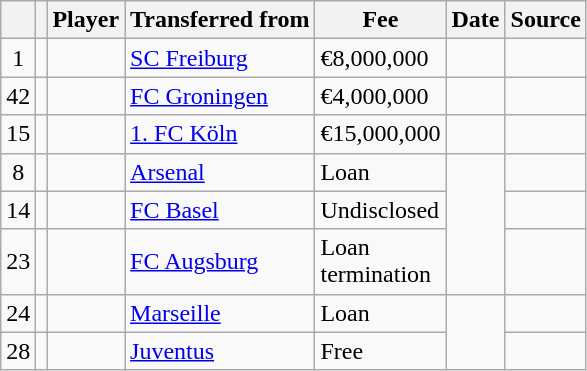<table class="wikitable plainrowheaders sortable">
<tr>
<th></th>
<th></th>
<th scope=col><strong>Player</strong></th>
<th><strong>Transferred from</strong></th>
<th !scope=col; style="width: 65px;"><strong>Fee</strong></th>
<th scope=col><strong>Date</strong></th>
<th scope=col><strong>Source</strong></th>
</tr>
<tr>
<td align=center>1</td>
<td align=center></td>
<td></td>
<td> <a href='#'>SC Freiburg</a></td>
<td>€8,000,000</td>
<td></td>
<td></td>
</tr>
<tr>
<td align=center>42</td>
<td align=center></td>
<td></td>
<td> <a href='#'>FC Groningen</a></td>
<td>€4,000,000</td>
<td></td>
<td></td>
</tr>
<tr>
<td align=center>15</td>
<td align=center></td>
<td></td>
<td> <a href='#'>1. FC Köln</a></td>
<td>€15,000,000</td>
<td></td>
<td></td>
</tr>
<tr>
<td align=center>8</td>
<td align=center></td>
<td></td>
<td> <a href='#'>Arsenal</a></td>
<td>Loan</td>
<td rowspan=3></td>
<td></td>
</tr>
<tr>
<td align=center>14</td>
<td align=center></td>
<td></td>
<td> <a href='#'>FC Basel</a></td>
<td>Undisclosed</td>
<td></td>
</tr>
<tr>
<td align=center>23</td>
<td align=center></td>
<td></td>
<td> <a href='#'>FC Augsburg</a></td>
<td>Loan termination</td>
<td></td>
</tr>
<tr>
<td align=center>24</td>
<td align=center></td>
<td></td>
<td> <a href='#'>Marseille</a></td>
<td>Loan</td>
<td rowspan=2></td>
<td></td>
</tr>
<tr>
<td align=center>28</td>
<td align=center></td>
<td></td>
<td> <a href='#'>Juventus</a></td>
<td>Free</td>
<td></td>
</tr>
</table>
